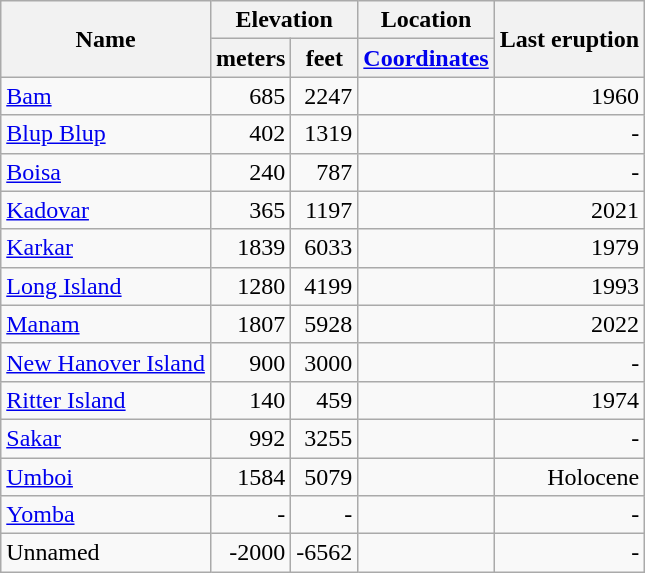<table class="wikitable">
<tr>
<th rowspan="2">Name</th>
<th colspan ="2">Elevation</th>
<th>Location</th>
<th rowspan="2">Last eruption</th>
</tr>
<tr>
<th>meters</th>
<th>feet</th>
<th><a href='#'>Coordinates</a></th>
</tr>
<tr align="right">
<td align="left"><a href='#'>Bam</a></td>
<td>685</td>
<td>2247</td>
<td></td>
<td>1960</td>
</tr>
<tr align="right">
<td align="left"><a href='#'>Blup Blup</a></td>
<td>402</td>
<td>1319</td>
<td></td>
<td>-</td>
</tr>
<tr align="right">
<td align="left"><a href='#'>Boisa</a></td>
<td>240</td>
<td>787</td>
<td></td>
<td>-</td>
</tr>
<tr align="right">
<td align="left"><a href='#'>Kadovar</a></td>
<td>365</td>
<td>1197</td>
<td></td>
<td>2021</td>
</tr>
<tr align="right">
<td align="left"><a href='#'>Karkar</a></td>
<td>1839</td>
<td>6033</td>
<td></td>
<td>1979</td>
</tr>
<tr align="right">
<td align="left"><a href='#'>Long Island</a></td>
<td>1280</td>
<td>4199</td>
<td></td>
<td>1993</td>
</tr>
<tr align="right">
<td align="left"><a href='#'>Manam</a></td>
<td>1807</td>
<td>5928</td>
<td></td>
<td>2022</td>
</tr>
<tr align="right">
<td align="left"><a href='#'>New Hanover Island</a></td>
<td>900</td>
<td>3000</td>
<td></td>
<td>-</td>
</tr>
<tr align="right">
<td align="left"><a href='#'>Ritter Island</a></td>
<td>140</td>
<td>459</td>
<td></td>
<td>1974</td>
</tr>
<tr align="right">
<td align="left"><a href='#'>Sakar</a></td>
<td>992</td>
<td>3255</td>
<td></td>
<td>-</td>
</tr>
<tr align="right">
<td align="left"><a href='#'>Umboi</a></td>
<td>1584</td>
<td>5079</td>
<td></td>
<td>Holocene</td>
</tr>
<tr align="right">
<td align="left"><a href='#'>Yomba</a></td>
<td>-</td>
<td>-</td>
<td></td>
<td>-</td>
</tr>
<tr align="right">
<td align="left">Unnamed</td>
<td>-2000</td>
<td>-6562</td>
<td></td>
<td>-</td>
</tr>
</table>
